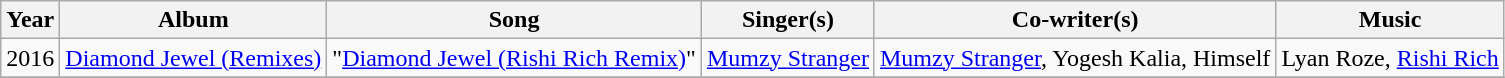<table class="wikitable">
<tr>
<th>Year</th>
<th>Album</th>
<th>Song</th>
<th>Singer(s)</th>
<th>Co-writer(s)</th>
<th>Music</th>
</tr>
<tr>
<td>2016</td>
<td><a href='#'>Diamond Jewel (Remixes)</a></td>
<td>"<a href='#'>Diamond Jewel (Rishi Rich Remix)</a>"</td>
<td><a href='#'>Mumzy Stranger</a></td>
<td><a href='#'>Mumzy Stranger</a>, Yogesh Kalia, Himself</td>
<td>Lyan Roze, <a href='#'>Rishi Rich</a></td>
</tr>
<tr>
</tr>
</table>
